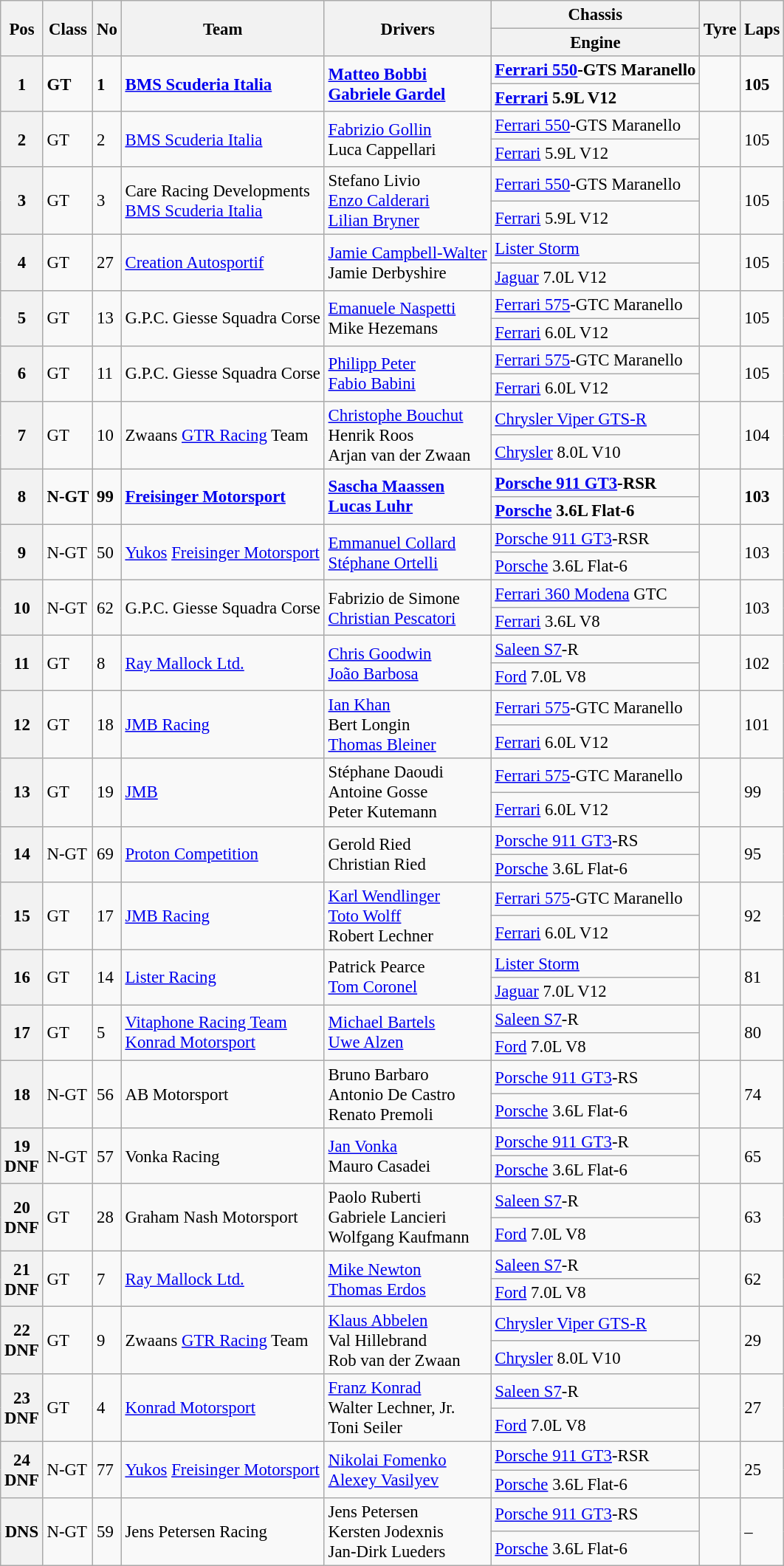<table class="wikitable" style="font-size: 95%;">
<tr>
<th rowspan=2>Pos</th>
<th rowspan=2>Class</th>
<th rowspan=2>No</th>
<th rowspan=2>Team</th>
<th rowspan=2>Drivers</th>
<th>Chassis</th>
<th rowspan=2>Tyre</th>
<th rowspan=2>Laps</th>
</tr>
<tr>
<th>Engine</th>
</tr>
<tr style="font-weight:bold">
<th rowspan=2>1</th>
<td rowspan=2>GT</td>
<td rowspan=2>1</td>
<td rowspan=2> <a href='#'>BMS Scuderia Italia</a></td>
<td rowspan=2> <a href='#'>Matteo Bobbi</a><br> <a href='#'>Gabriele Gardel</a></td>
<td><a href='#'>Ferrari 550</a>-GTS Maranello</td>
<td rowspan=2></td>
<td rowspan=2>105</td>
</tr>
<tr style="font-weight:bold">
<td><a href='#'>Ferrari</a> 5.9L V12</td>
</tr>
<tr>
<th rowspan=2>2</th>
<td rowspan=2>GT</td>
<td rowspan=2>2</td>
<td rowspan=2> <a href='#'>BMS Scuderia Italia</a></td>
<td rowspan=2> <a href='#'>Fabrizio Gollin</a><br> Luca Cappellari</td>
<td><a href='#'>Ferrari 550</a>-GTS Maranello</td>
<td rowspan=2></td>
<td rowspan=2>105</td>
</tr>
<tr>
<td><a href='#'>Ferrari</a> 5.9L V12</td>
</tr>
<tr>
<th rowspan=2>3</th>
<td rowspan=2>GT</td>
<td rowspan=2>3</td>
<td rowspan=2> Care Racing Developments<br> <a href='#'>BMS Scuderia Italia</a></td>
<td rowspan=2> Stefano Livio<br> <a href='#'>Enzo Calderari</a><br> <a href='#'>Lilian Bryner</a></td>
<td><a href='#'>Ferrari 550</a>-GTS Maranello</td>
<td rowspan=2></td>
<td rowspan=2>105</td>
</tr>
<tr>
<td><a href='#'>Ferrari</a> 5.9L V12</td>
</tr>
<tr>
<th rowspan=2>4</th>
<td rowspan=2>GT</td>
<td rowspan=2>27</td>
<td rowspan=2> <a href='#'>Creation Autosportif</a></td>
<td rowspan=2> <a href='#'>Jamie Campbell-Walter</a><br> Jamie Derbyshire</td>
<td><a href='#'>Lister Storm</a></td>
<td rowspan=2></td>
<td rowspan=2>105</td>
</tr>
<tr>
<td><a href='#'>Jaguar</a> 7.0L V12</td>
</tr>
<tr>
<th rowspan=2>5</th>
<td rowspan=2>GT</td>
<td rowspan=2>13</td>
<td rowspan=2> G.P.C. Giesse Squadra Corse</td>
<td rowspan=2> <a href='#'>Emanuele Naspetti</a><br> Mike Hezemans</td>
<td><a href='#'>Ferrari 575</a>-GTC Maranello</td>
<td rowspan=2></td>
<td rowspan=2>105</td>
</tr>
<tr>
<td><a href='#'>Ferrari</a> 6.0L V12</td>
</tr>
<tr>
<th rowspan=2>6</th>
<td rowspan=2>GT</td>
<td rowspan=2>11</td>
<td rowspan=2> G.P.C. Giesse Squadra Corse</td>
<td rowspan=2> <a href='#'>Philipp Peter</a><br> <a href='#'>Fabio Babini</a></td>
<td><a href='#'>Ferrari 575</a>-GTC Maranello</td>
<td rowspan=2></td>
<td rowspan=2>105</td>
</tr>
<tr>
<td><a href='#'>Ferrari</a> 6.0L V12</td>
</tr>
<tr>
<th rowspan=2>7</th>
<td rowspan=2>GT</td>
<td rowspan=2>10</td>
<td rowspan=2> Zwaans <a href='#'>GTR Racing</a> Team</td>
<td rowspan=2> <a href='#'>Christophe Bouchut</a><br> Henrik Roos<br> Arjan van der Zwaan</td>
<td><a href='#'>Chrysler Viper GTS-R</a></td>
<td rowspan=2></td>
<td rowspan=2>104</td>
</tr>
<tr>
<td><a href='#'>Chrysler</a> 8.0L V10</td>
</tr>
<tr style="font-weight:bold">
<th rowspan=2>8</th>
<td rowspan=2>N-GT</td>
<td rowspan=2>99</td>
<td rowspan=2> <a href='#'>Freisinger Motorsport</a></td>
<td rowspan=2> <a href='#'>Sascha Maassen</a><br> <a href='#'>Lucas Luhr</a></td>
<td><a href='#'>Porsche 911 GT3</a>-RSR</td>
<td rowspan=2></td>
<td rowspan=2>103</td>
</tr>
<tr style="font-weight:bold">
<td><a href='#'>Porsche</a> 3.6L Flat-6</td>
</tr>
<tr>
<th rowspan=2>9</th>
<td rowspan=2>N-GT</td>
<td rowspan=2>50</td>
<td rowspan=2> <a href='#'>Yukos</a> <a href='#'>Freisinger Motorsport</a></td>
<td rowspan=2> <a href='#'>Emmanuel Collard</a><br> <a href='#'>Stéphane Ortelli</a></td>
<td><a href='#'>Porsche 911 GT3</a>-RSR</td>
<td rowspan=2></td>
<td rowspan=2>103</td>
</tr>
<tr>
<td><a href='#'>Porsche</a> 3.6L Flat-6</td>
</tr>
<tr>
<th rowspan=2>10</th>
<td rowspan=2>N-GT</td>
<td rowspan=2>62</td>
<td rowspan=2> G.P.C. Giesse Squadra Corse</td>
<td rowspan=2> Fabrizio de Simone<br> <a href='#'>Christian Pescatori</a></td>
<td><a href='#'>Ferrari 360 Modena</a> GTC</td>
<td rowspan=2></td>
<td rowspan=2>103</td>
</tr>
<tr>
<td><a href='#'>Ferrari</a> 3.6L V8</td>
</tr>
<tr>
<th rowspan=2>11</th>
<td rowspan=2>GT</td>
<td rowspan=2>8</td>
<td rowspan=2> <a href='#'>Ray Mallock Ltd.</a></td>
<td rowspan=2> <a href='#'>Chris Goodwin</a><br> <a href='#'>João Barbosa</a></td>
<td><a href='#'>Saleen S7</a>-R</td>
<td rowspan=2></td>
<td rowspan=2>102</td>
</tr>
<tr>
<td><a href='#'>Ford</a> 7.0L V8</td>
</tr>
<tr>
<th rowspan=2>12</th>
<td rowspan=2>GT</td>
<td rowspan=2>18</td>
<td rowspan=2> <a href='#'>JMB Racing</a></td>
<td rowspan=2> <a href='#'>Ian Khan</a><br> Bert Longin<br> <a href='#'>Thomas Bleiner</a></td>
<td><a href='#'>Ferrari 575</a>-GTC Maranello</td>
<td rowspan=2></td>
<td rowspan=2>101</td>
</tr>
<tr>
<td><a href='#'>Ferrari</a> 6.0L V12</td>
</tr>
<tr>
<th rowspan=2>13</th>
<td rowspan=2>GT</td>
<td rowspan=2>19</td>
<td rowspan=2> <a href='#'>JMB</a></td>
<td rowspan=2> Stéphane Daoudi<br> Antoine Gosse<br> Peter Kutemann</td>
<td><a href='#'>Ferrari 575</a>-GTC Maranello</td>
<td rowspan=2></td>
<td rowspan=2>99</td>
</tr>
<tr>
<td><a href='#'>Ferrari</a> 6.0L V12</td>
</tr>
<tr>
<th rowspan=2>14</th>
<td rowspan=2>N-GT</td>
<td rowspan=2>69</td>
<td rowspan=2> <a href='#'>Proton Competition</a></td>
<td rowspan=2> Gerold Ried<br> Christian Ried</td>
<td><a href='#'>Porsche 911 GT3</a>-RS</td>
<td rowspan=2></td>
<td rowspan=2>95</td>
</tr>
<tr>
<td><a href='#'>Porsche</a> 3.6L Flat-6</td>
</tr>
<tr>
<th rowspan=2>15</th>
<td rowspan=2>GT</td>
<td rowspan=2>17</td>
<td rowspan=2> <a href='#'>JMB Racing</a></td>
<td rowspan=2> <a href='#'>Karl Wendlinger</a><br> <a href='#'>Toto Wolff</a><br> Robert Lechner</td>
<td><a href='#'>Ferrari 575</a>-GTC Maranello</td>
<td rowspan=2></td>
<td rowspan=2>92</td>
</tr>
<tr>
<td><a href='#'>Ferrari</a> 6.0L V12</td>
</tr>
<tr>
<th rowspan=2>16</th>
<td rowspan=2>GT</td>
<td rowspan=2>14</td>
<td rowspan=2> <a href='#'>Lister Racing</a></td>
<td rowspan=2> Patrick Pearce<br> <a href='#'>Tom Coronel</a></td>
<td><a href='#'>Lister Storm</a></td>
<td rowspan=2></td>
<td rowspan=2>81</td>
</tr>
<tr>
<td><a href='#'>Jaguar</a> 7.0L V12</td>
</tr>
<tr>
<th rowspan=2>17</th>
<td rowspan=2>GT</td>
<td rowspan=2>5</td>
<td rowspan=2> <a href='#'>Vitaphone Racing Team</a><br> <a href='#'>Konrad Motorsport</a></td>
<td rowspan=2> <a href='#'>Michael Bartels</a><br> <a href='#'>Uwe Alzen</a></td>
<td><a href='#'>Saleen S7</a>-R</td>
<td rowspan=2></td>
<td rowspan=2>80</td>
</tr>
<tr>
<td><a href='#'>Ford</a> 7.0L V8</td>
</tr>
<tr>
<th rowspan=2>18</th>
<td rowspan=2>N-GT</td>
<td rowspan=2>56</td>
<td rowspan=2> AB Motorsport</td>
<td rowspan=2> Bruno Barbaro<br> Antonio De Castro<br> Renato Premoli</td>
<td><a href='#'>Porsche 911 GT3</a>-RS</td>
<td rowspan=2></td>
<td rowspan=2>74</td>
</tr>
<tr>
<td><a href='#'>Porsche</a> 3.6L Flat-6</td>
</tr>
<tr>
<th rowspan=2>19<br>DNF</th>
<td rowspan=2>N-GT</td>
<td rowspan=2>57</td>
<td rowspan=2> Vonka Racing</td>
<td rowspan=2> <a href='#'>Jan Vonka</a><br> Mauro Casadei</td>
<td><a href='#'>Porsche 911 GT3</a>-R</td>
<td rowspan=2></td>
<td rowspan=2>65</td>
</tr>
<tr>
<td><a href='#'>Porsche</a> 3.6L Flat-6</td>
</tr>
<tr>
<th rowspan=2>20<br>DNF</th>
<td rowspan=2>GT</td>
<td rowspan=2>28</td>
<td rowspan=2> Graham Nash Motorsport</td>
<td rowspan=2> Paolo Ruberti<br> Gabriele Lancieri<br> Wolfgang Kaufmann</td>
<td><a href='#'>Saleen S7</a>-R</td>
<td rowspan=2></td>
<td rowspan=2>63</td>
</tr>
<tr>
<td><a href='#'>Ford</a> 7.0L V8</td>
</tr>
<tr>
<th rowspan=2>21<br>DNF</th>
<td rowspan=2>GT</td>
<td rowspan=2>7</td>
<td rowspan=2> <a href='#'>Ray Mallock Ltd.</a></td>
<td rowspan=2> <a href='#'>Mike Newton</a><br> <a href='#'>Thomas Erdos</a></td>
<td><a href='#'>Saleen S7</a>-R</td>
<td rowspan=2></td>
<td rowspan=2>62</td>
</tr>
<tr>
<td><a href='#'>Ford</a> 7.0L V8</td>
</tr>
<tr>
<th rowspan=2>22<br>DNF</th>
<td rowspan=2>GT</td>
<td rowspan=2>9</td>
<td rowspan=2> Zwaans <a href='#'>GTR Racing</a> Team</td>
<td rowspan=2> <a href='#'>Klaus Abbelen</a><br> Val Hillebrand<br> Rob van der Zwaan</td>
<td><a href='#'>Chrysler Viper GTS-R</a></td>
<td rowspan=2></td>
<td rowspan=2>29</td>
</tr>
<tr>
<td><a href='#'>Chrysler</a> 8.0L V10</td>
</tr>
<tr>
<th rowspan=2>23<br>DNF</th>
<td rowspan=2>GT</td>
<td rowspan=2>4</td>
<td rowspan=2> <a href='#'>Konrad Motorsport</a></td>
<td rowspan=2> <a href='#'>Franz Konrad</a><br> Walter Lechner, Jr.<br> Toni Seiler</td>
<td><a href='#'>Saleen S7</a>-R</td>
<td rowspan=2></td>
<td rowspan=2>27</td>
</tr>
<tr>
<td><a href='#'>Ford</a> 7.0L V8</td>
</tr>
<tr>
<th rowspan=2>24<br>DNF</th>
<td rowspan=2>N-GT</td>
<td rowspan=2>77</td>
<td rowspan=2> <a href='#'>Yukos</a> <a href='#'>Freisinger Motorsport</a></td>
<td rowspan=2> <a href='#'>Nikolai Fomenko</a><br> <a href='#'>Alexey Vasilyev</a></td>
<td><a href='#'>Porsche 911 GT3</a>-RSR</td>
<td rowspan=2></td>
<td rowspan=2>25</td>
</tr>
<tr>
<td><a href='#'>Porsche</a> 3.6L Flat-6</td>
</tr>
<tr>
<th rowspan=2>DNS</th>
<td rowspan=2>N-GT</td>
<td rowspan=2>59</td>
<td rowspan=2> Jens Petersen Racing</td>
<td rowspan=2> Jens Petersen<br> Kersten Jodexnis<br> Jan-Dirk Lueders</td>
<td><a href='#'>Porsche 911 GT3</a>-RS</td>
<td rowspan=2></td>
<td rowspan=2>–</td>
</tr>
<tr>
<td><a href='#'>Porsche</a> 3.6L Flat-6</td>
</tr>
</table>
